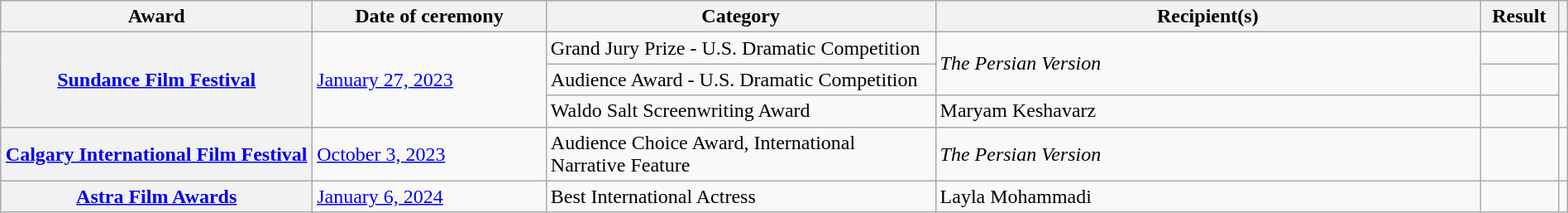<table class="wikitable sortable plainrowheaders" style="width: 100%;">
<tr>
<th scope="col" style="width:20%;">Award</th>
<th scope="col" style="width:15%;">Date of ceremony</th>
<th scope="col" style="width:25%;">Category</th>
<th scope="col" style="width:35%;">Recipient(s)</th>
<th scope="col" style="width:5%;">Result</th>
<th scope="col" style="width:5%;" class="unsortable"></th>
</tr>
<tr>
<th scope="row" rowspan="3"><a href='#'>Sundance Film Festival</a></th>
<td rowspan="3"><a href='#'>January 27, 2023</a></td>
<td>Grand Jury Prize - U.S. Dramatic Competition</td>
<td rowspan="2"><em>The Persian Version</em></td>
<td></td>
<td align="center" rowspan="3"></td>
</tr>
<tr>
<td>Audience Award - U.S. Dramatic Competition</td>
<td></td>
</tr>
<tr>
<td>Waldo Salt Screenwriting Award</td>
<td>Maryam Keshavarz</td>
<td></td>
</tr>
<tr>
<th scope="row"><a href='#'>Calgary International Film Festival</a></th>
<td><a href='#'>October 3, 2023</a></td>
<td>Audience Choice Award, International Narrative Feature</td>
<td><em>The Persian Version</em></td>
<td></td>
<td align="center"></td>
</tr>
<tr>
<th scope="row"><a href='#'>Astra Film Awards</a></th>
<td><a href='#'>January 6, 2024</a></td>
<td>Best International Actress</td>
<td>Layla Mohammadi</td>
<td></td>
<td align="center"></td>
</tr>
</table>
